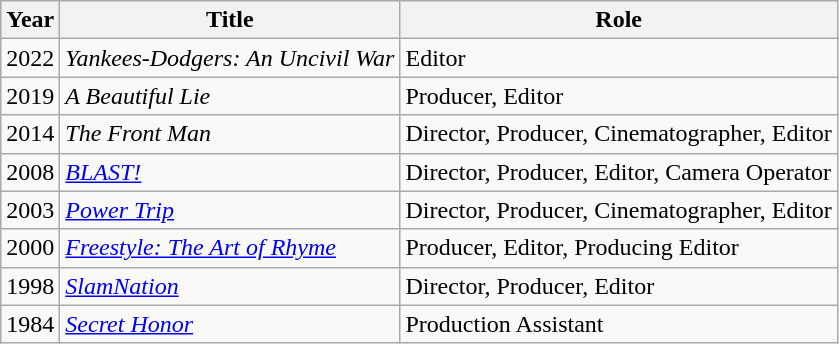<table class="wikitable">
<tr>
<th>Year</th>
<th>Title</th>
<th>Role</th>
</tr>
<tr>
<td>2022</td>
<td><em>Yankees-Dodgers: An Uncivil War</em></td>
<td>Editor</td>
</tr>
<tr>
<td>2019</td>
<td><em>A Beautiful Lie</em></td>
<td>Producer, Editor</td>
</tr>
<tr>
<td>2014</td>
<td><em>The Front Man</em></td>
<td>Director, Producer, Cinematographer, Editor</td>
</tr>
<tr>
<td>2008</td>
<td><em><a href='#'>BLAST!</a></em></td>
<td>Director, Producer, Editor, Camera Operator</td>
</tr>
<tr>
<td>2003</td>
<td><em><a href='#'>Power Trip</a></em></td>
<td>Director, Producer, Cinematographer, Editor</td>
</tr>
<tr>
<td>2000</td>
<td><em><a href='#'>Freestyle: The Art of Rhyme</a></em></td>
<td>Producer, Editor, Producing Editor</td>
</tr>
<tr>
<td>1998</td>
<td><em><a href='#'>SlamNation</a></em></td>
<td>Director, Producer, Editor</td>
</tr>
<tr>
<td>1984</td>
<td><em><a href='#'>Secret Honor</a></em></td>
<td>Production Assistant</td>
</tr>
</table>
